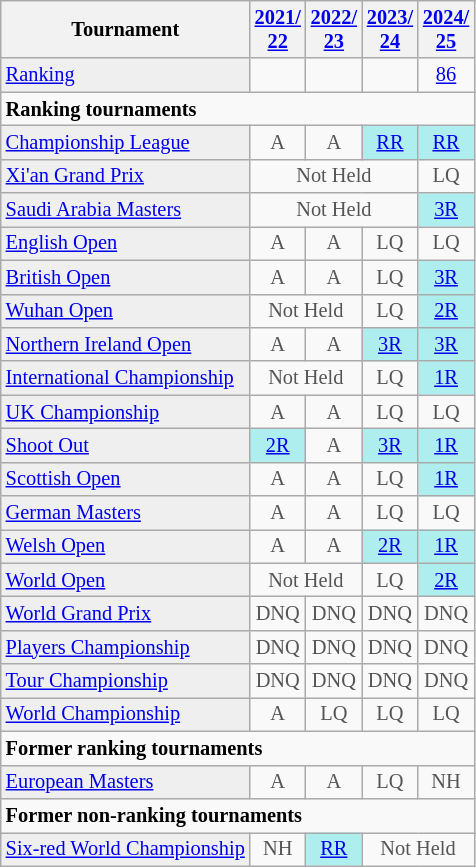<table class="wikitable" style="font-size:85%;">
<tr>
<th>Tournament</th>
<th><a href='#'>2021/<br>22</a></th>
<th><a href='#'>2022/<br>23</a></th>
<th><a href='#'>2023/<br>24</a></th>
<th><a href='#'>2024/<br>25</a></th>
</tr>
<tr>
<td style="background:#EFEFEF;"><a href='#'>Ranking</a></td>
<td align="center"></td>
<td align="center"></td>
<td align="center"></td>
<td align="center"><a href='#'>86</a></td>
</tr>
<tr>
<td colspan="10"><strong>Ranking tournaments</strong></td>
</tr>
<tr>
<td style="background:#EFEFEF;"><a href='#'>Championship League</a></td>
<td align="center" style="color:#555555;">A</td>
<td align="center" style="color:#555555;">A</td>
<td align="center" style="background:#afeeee;"><a href='#'>RR</a></td>
<td align="center" style="background:#afeeee;"><a href='#'>RR</a></td>
</tr>
<tr>
<td style="background:#EFEFEF;"><a href='#'>Xi'an Grand Prix</a></td>
<td align="center" colspan="3" style="color:#555555;">Not Held</td>
<td align="center" style="color:#555555;">LQ</td>
</tr>
<tr>
<td style="background:#EFEFEF;"><a href='#'>Saudi Arabia Masters</a></td>
<td align="center" colspan="3" style="color:#555555;">Not Held</td>
<td align="center" style="background:#afeeee;"><a href='#'>3R</a></td>
</tr>
<tr>
<td style="background:#EFEFEF;"><a href='#'>English Open</a></td>
<td align="center" style="color:#555555;">A</td>
<td align="center" style="color:#555555;">A</td>
<td align="center" style="color:#555555;">LQ</td>
<td align="center" style="color:#555555;">LQ</td>
</tr>
<tr>
<td style="background:#EFEFEF;"><a href='#'>British Open</a></td>
<td align="center" style="color:#555555;">A</td>
<td align="center" style="color:#555555;">A</td>
<td align="center" style="color:#555555;">LQ</td>
<td align="center" style="background:#afeeee;"><a href='#'>3R</a></td>
</tr>
<tr>
<td style="background:#EFEFEF;"><a href='#'>Wuhan Open</a></td>
<td align="center" colspan="2" style="color:#555555;">Not Held</td>
<td align="center" style="color:#555555;">LQ</td>
<td align="center" style="background:#afeeee;"><a href='#'>2R</a></td>
</tr>
<tr>
<td style="background:#EFEFEF;"><a href='#'>Northern Ireland Open</a></td>
<td align="center" style="color:#555555;">A</td>
<td align="center" style="color:#555555;">A</td>
<td align="center" style="background:#afeeee;"><a href='#'>3R</a></td>
<td align="center" style="background:#afeeee;"><a href='#'>3R</a></td>
</tr>
<tr>
<td style="background:#EFEFEF;"><a href='#'>International Championship</a></td>
<td align="center" colspan="2" style="color:#555555;">Not Held</td>
<td align="center" style="color:#555555;">LQ</td>
<td align="center" style="background:#afeeee;"><a href='#'>1R</a></td>
</tr>
<tr>
<td style="background:#EFEFEF;"><a href='#'>UK Championship</a></td>
<td align="center" style="color:#555555;">A</td>
<td align="center" style="color:#555555;">A</td>
<td align="center" style="color:#555555;">LQ</td>
<td align="center" style="color:#555555;">LQ</td>
</tr>
<tr>
<td style="background:#EFEFEF;"><a href='#'>Shoot Out</a></td>
<td align="center" style="background:#afeeee;"><a href='#'>2R</a></td>
<td align="center" style="color:#555555;">A</td>
<td align="center" style="background:#afeeee;"><a href='#'>3R</a></td>
<td align="center" style="background:#afeeee;"><a href='#'>1R</a></td>
</tr>
<tr>
<td style="background:#EFEFEF;"><a href='#'>Scottish Open</a></td>
<td align="center" style="color:#555555;">A</td>
<td align="center" style="color:#555555;">A</td>
<td align="center" style="color:#555555;">LQ</td>
<td align="center" style="background:#afeeee;"><a href='#'>1R</a></td>
</tr>
<tr>
<td style="background:#EFEFEF;"><a href='#'>German Masters</a></td>
<td align="center" style="color:#555555;">A</td>
<td align="center" style="color:#555555;">A</td>
<td align="center" style="color:#555555;">LQ</td>
<td align="center" style="color:#555555;">LQ</td>
</tr>
<tr>
<td style="background:#EFEFEF;"><a href='#'>Welsh Open</a></td>
<td align="center" style="color:#555555;">A</td>
<td align="center" style="color:#555555;">A</td>
<td align="center" style="background:#afeeee;"><a href='#'>2R</a></td>
<td align="center" style="background:#afeeee;"><a href='#'>1R</a></td>
</tr>
<tr>
<td style="background:#EFEFEF;"><a href='#'>World Open</a></td>
<td align="center" colspan="2" style="color:#555555;">Not Held</td>
<td align="center" style="color:#555555;">LQ</td>
<td align="center" style="background:#afeeee;"><a href='#'>2R</a></td>
</tr>
<tr>
<td style="background:#EFEFEF;"><a href='#'>World Grand Prix</a></td>
<td align="center" style="color:#555555;">DNQ</td>
<td align="center" style="color:#555555;">DNQ</td>
<td align="center" style="color:#555555;">DNQ</td>
<td align="center" style="color:#555555;">DNQ</td>
</tr>
<tr>
<td style="background:#EFEFEF;"><a href='#'>Players Championship</a></td>
<td align="center" style="color:#555555;">DNQ</td>
<td align="center" style="color:#555555;">DNQ</td>
<td align="center" style="color:#555555;">DNQ</td>
<td align="center" style="color:#555555;">DNQ</td>
</tr>
<tr>
<td style="background:#EFEFEF;"><a href='#'>Tour Championship</a></td>
<td align="center" style="color:#555555;">DNQ</td>
<td align="center" style="color:#555555;">DNQ</td>
<td align="center" style="color:#555555;">DNQ</td>
<td align="center" style="color:#555555;">DNQ</td>
</tr>
<tr>
<td style="background:#EFEFEF;"><a href='#'>World Championship</a></td>
<td align="center" style="color:#555555;">A</td>
<td align="center" style="color:#555555;">LQ</td>
<td align="center" style="color:#555555;">LQ</td>
<td align="center" style="color:#555555;">LQ</td>
</tr>
<tr>
<td colspan="10"><strong>Former ranking tournaments</strong></td>
</tr>
<tr>
<td style="background:#EFEFEF;"><a href='#'>European Masters</a></td>
<td align="center" style="color:#555555;">A</td>
<td align="center" style="color:#555555;">A</td>
<td align="center" style="color:#555555;">LQ</td>
<td align="center" style="color:#555555;">NH</td>
</tr>
<tr>
<td colspan="10"><strong>Former non-ranking tournaments</strong></td>
</tr>
<tr>
<td style="background:#EFEFEF;"><a href='#'>Six-red World Championship</a></td>
<td align="center" style="color:#555555;">NH</td>
<td align="center" style="background:#afeeee;"><a href='#'>RR</a></td>
<td align="center" colspan="2" style="color:#555555;">Not Held</td>
</tr>
</table>
